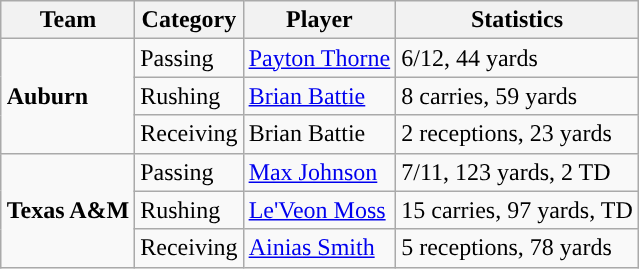<table class="wikitable" style="float: right;">
<tr>
<th>Team</th>
<th>Category</th>
<th>Player</th>
<th>Statistics</th>
</tr>
<tr>
<td rowspan=3><strong>Auburn</strong></td>
<td>Passing</td>
<td><a href='#'>Payton Thorne</a></td>
<td>6/12, 44 yards</td>
</tr>
<tr>
<td>Rushing</td>
<td><a href='#'>Brian Battie</a></td>
<td>8 carries, 59 yards</td>
</tr>
<tr>
<td>Receiving</td>
<td>Brian Battie</td>
<td>2 receptions, 23 yards</td>
</tr>
<tr>
<td rowspan=3><strong>Texas A&M</strong></td>
<td>Passing</td>
<td><a href='#'>Max Johnson</a></td>
<td>7/11, 123 yards, 2 TD</td>
</tr>
<tr>
<td>Rushing</td>
<td><a href='#'>Le'Veon Moss</a></td>
<td>15 carries, 97 yards, TD</td>
</tr>
<tr>
<td>Receiving</td>
<td><a href='#'>Ainias Smith</a></td>
<td>5 receptions, 78 yards</td>
</tr>
</table>
